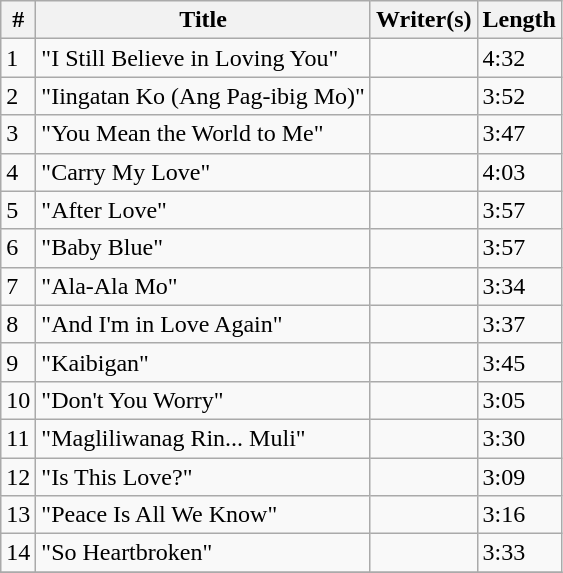<table class="wikitable">
<tr>
<th>#</th>
<th>Title</th>
<th>Writer(s)</th>
<th>Length</th>
</tr>
<tr>
<td>1</td>
<td>"I Still Believe in Loving You"</td>
<td></td>
<td>4:32</td>
</tr>
<tr>
<td>2</td>
<td>"Iingatan Ko (Ang Pag-ibig Mo)"</td>
<td></td>
<td>3:52</td>
</tr>
<tr>
<td>3</td>
<td>"You Mean the World to Me"</td>
<td></td>
<td>3:47</td>
</tr>
<tr>
<td>4</td>
<td>"Carry My Love"</td>
<td></td>
<td>4:03</td>
</tr>
<tr>
<td>5</td>
<td>"After Love"</td>
<td></td>
<td>3:57</td>
</tr>
<tr>
<td>6</td>
<td>"Baby Blue"</td>
<td></td>
<td>3:57</td>
</tr>
<tr>
<td>7</td>
<td>"Ala-Ala Mo"</td>
<td></td>
<td>3:34</td>
</tr>
<tr>
<td>8</td>
<td>"And I'm in Love Again"</td>
<td></td>
<td>3:37</td>
</tr>
<tr>
<td>9</td>
<td>"Kaibigan"</td>
<td></td>
<td>3:45</td>
</tr>
<tr>
<td>10</td>
<td>"Don't You Worry"</td>
<td></td>
<td>3:05</td>
</tr>
<tr>
<td>11</td>
<td>"Magliliwanag Rin... Muli"</td>
<td></td>
<td>3:30</td>
</tr>
<tr>
<td>12</td>
<td>"Is This Love?"</td>
<td></td>
<td>3:09</td>
</tr>
<tr>
<td>13</td>
<td>"Peace Is All We Know"</td>
<td></td>
<td>3:16</td>
</tr>
<tr>
<td>14</td>
<td>"So Heartbroken"</td>
<td></td>
<td>3:33</td>
</tr>
<tr>
</tr>
</table>
